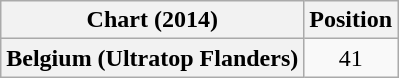<table class="wikitable plainrowheaders" style="text-align:center">
<tr>
<th scope="col">Chart (2014)</th>
<th scope="col">Position</th>
</tr>
<tr>
<th scope="row">Belgium (Ultratop Flanders)</th>
<td>41</td>
</tr>
</table>
